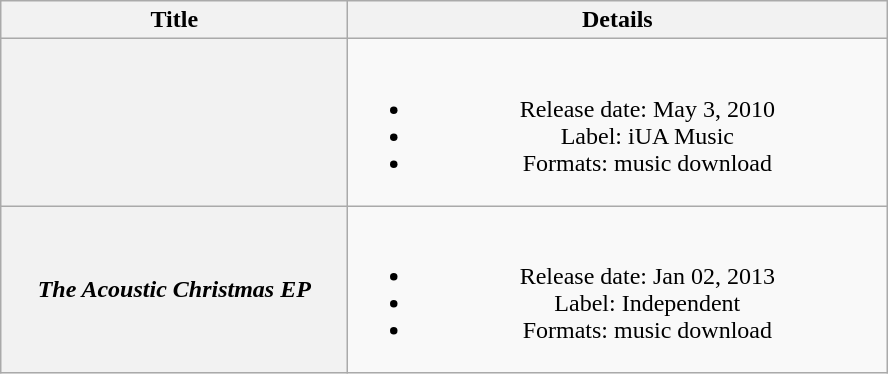<table class="wikitable plainrowheaders" style="text-align:center;">
<tr>
<th style="width:14em;">Title</th>
<th style="width:22em;">Details</th>
</tr>
<tr>
<th scope="row"><em></em></th>
<td><br><ul><li>Release date: May 3, 2010</li><li>Label: iUA Music</li><li>Formats: music download</li></ul></td>
</tr>
<tr>
<th scope="row"><em>The Acoustic Christmas EP</em></th>
<td><br><ul><li>Release date: Jan 02, 2013</li><li>Label: Independent</li><li>Formats: music download</li></ul></td>
</tr>
</table>
